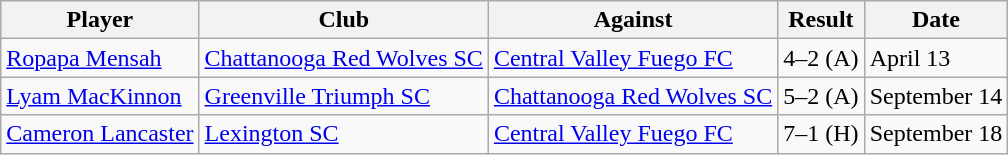<table class="wikitable">
<tr>
<th>Player</th>
<th>Club</th>
<th>Against</th>
<th style="text-align:center">Result</th>
<th>Date</th>
</tr>
<tr>
<td> <a href='#'>Ropapa Mensah</a></td>
<td><a href='#'>Chattanooga Red Wolves SC</a></td>
<td><a href='#'>Central Valley Fuego FC</a></td>
<td style="text-align:center;">4–2 (A)</td>
<td>April 13</td>
</tr>
<tr>
<td> <a href='#'>Lyam MacKinnon</a></td>
<td><a href='#'>Greenville Triumph SC</a></td>
<td><a href='#'>Chattanooga Red Wolves SC</a></td>
<td style="text-align:center;">5–2 (A)</td>
<td>September 14</td>
</tr>
<tr>
<td> <a href='#'>Cameron Lancaster</a></td>
<td><a href='#'>Lexington SC</a></td>
<td><a href='#'>Central Valley Fuego FC</a></td>
<td style="text-align:center;">7–1 (H)</td>
<td>September 18</td>
</tr>
</table>
